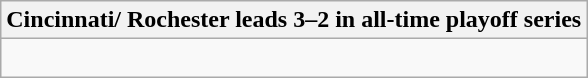<table class="wikitable collapsible collapsed">
<tr>
<th>Cincinnati/ Rochester leads 3–2 in all-time playoff series</th>
</tr>
<tr>
<td><br>



</td>
</tr>
</table>
